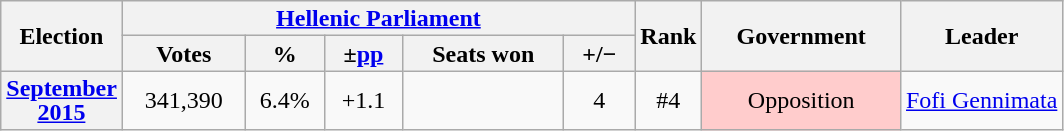<table class="wikitable" style="text-align:center; font-size:100%; line-height:16px;">
<tr>
<th rowspan="2" width="60px">Election</th>
<th colspan="5"><a href='#'>Hellenic Parliament</a></th>
<th rowspan="2" width="30px">Rank</th>
<th rowspan="2" width="125px">Government</th>
<th rowspan="2">Leader</th>
</tr>
<tr>
<th width="75px">Votes</th>
<th width="45px">%</th>
<th width="45px">±<a href='#'>pp</a></th>
<th width="100px">Seats won</th>
<th width="40px">+/−</th>
</tr>
<tr>
<th><a href='#'>September 2015</a></th>
<td>341,390</td>
<td>6.4%</td>
<td>+1.1</td>
<td></td>
<td>4</td>
<td>#4</td>
<td style="background-color:#FFCCCC">Opposition</td>
<td><a href='#'>Fofi Gennimata</a></td>
</tr>
</table>
